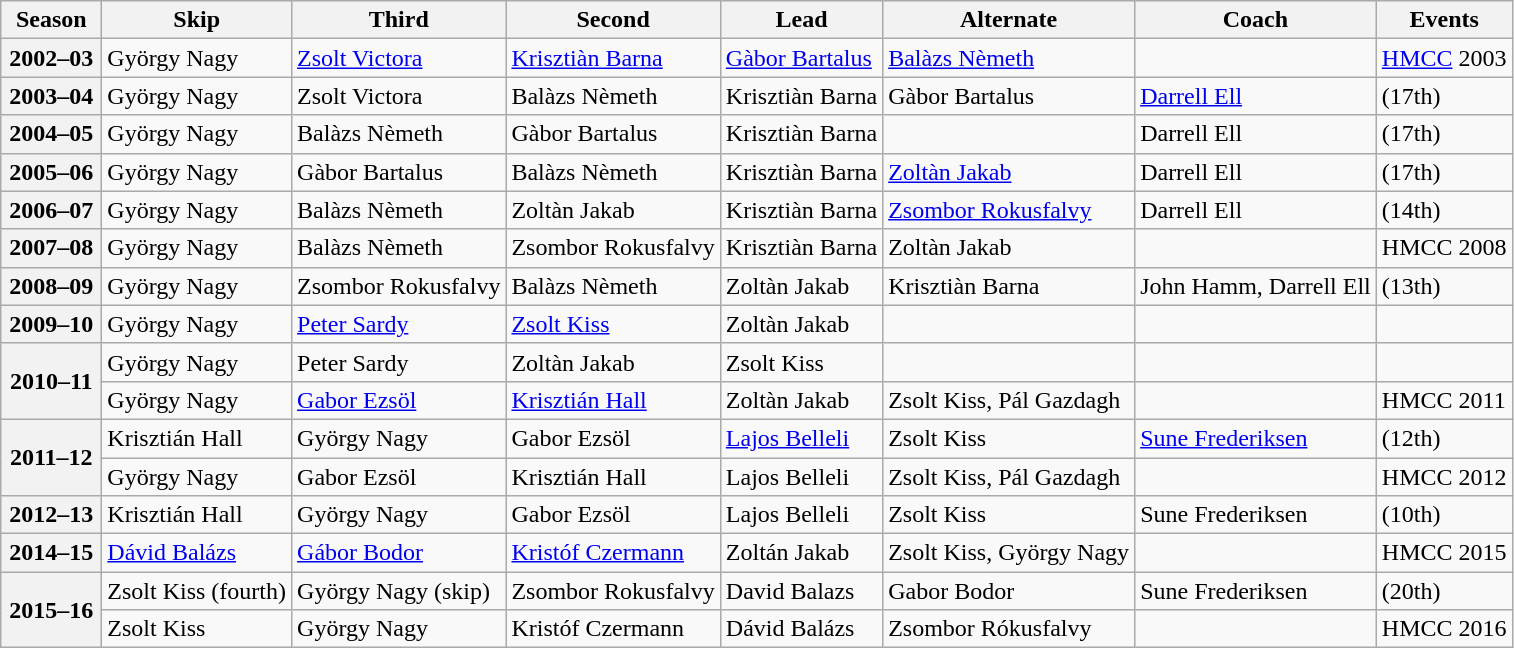<table class="wikitable">
<tr>
<th scope="col" width=60>Season</th>
<th scope="col">Skip</th>
<th scope="col">Third</th>
<th scope="col">Second</th>
<th scope="col">Lead</th>
<th scope="col">Alternate</th>
<th scope="col">Coach</th>
<th scope="col">Events</th>
</tr>
<tr>
<th scope="row">2002–03</th>
<td>György Nagy</td>
<td><a href='#'>Zsolt Victora</a></td>
<td><a href='#'>Krisztiàn Barna</a></td>
<td><a href='#'>Gàbor Bartalus</a></td>
<td><a href='#'>Balàzs Nèmeth</a></td>
<td></td>
<td><a href='#'>HMCC</a> 2003 </td>
</tr>
<tr>
<th scope="row">2003–04</th>
<td>György Nagy</td>
<td>Zsolt Victora</td>
<td>Balàzs Nèmeth</td>
<td>Krisztiàn Barna</td>
<td>Gàbor Bartalus</td>
<td><a href='#'>Darrell Ell</a></td>
<td> (17th)</td>
</tr>
<tr>
<th scope="row">2004–05</th>
<td>György Nagy</td>
<td>Balàzs Nèmeth</td>
<td>Gàbor Bartalus</td>
<td>Krisztiàn Barna</td>
<td></td>
<td>Darrell Ell</td>
<td> (17th)</td>
</tr>
<tr>
<th scope="row">2005–06</th>
<td>György Nagy</td>
<td>Gàbor Bartalus</td>
<td>Balàzs Nèmeth</td>
<td>Krisztiàn Barna</td>
<td><a href='#'>Zoltàn Jakab</a></td>
<td>Darrell Ell</td>
<td> (17th)</td>
</tr>
<tr>
<th scope="row">2006–07</th>
<td>György Nagy</td>
<td>Balàzs Nèmeth</td>
<td>Zoltàn Jakab</td>
<td>Krisztiàn Barna</td>
<td><a href='#'>Zsombor Rokusfalvy</a></td>
<td>Darrell Ell</td>
<td> (14th)</td>
</tr>
<tr>
<th scope="row">2007–08</th>
<td>György Nagy</td>
<td>Balàzs Nèmeth</td>
<td>Zsombor Rokusfalvy</td>
<td>Krisztiàn Barna</td>
<td>Zoltàn Jakab</td>
<td></td>
<td>HMCC 2008 </td>
</tr>
<tr>
<th scope="row">2008–09</th>
<td>György Nagy</td>
<td>Zsombor Rokusfalvy</td>
<td>Balàzs Nèmeth</td>
<td>Zoltàn Jakab</td>
<td>Krisztiàn Barna</td>
<td>John Hamm, Darrell Ell</td>
<td> (13th)</td>
</tr>
<tr>
<th scope="row">2009–10</th>
<td>György Nagy</td>
<td><a href='#'>Peter Sardy</a></td>
<td><a href='#'>Zsolt Kiss</a></td>
<td>Zoltàn Jakab</td>
<td></td>
<td></td>
<td></td>
</tr>
<tr>
<th scope="row" rowspan=2>2010–11</th>
<td>György Nagy</td>
<td>Peter Sardy</td>
<td>Zoltàn Jakab</td>
<td>Zsolt Kiss</td>
<td></td>
<td></td>
<td></td>
</tr>
<tr>
<td>György Nagy</td>
<td><a href='#'>Gabor Ezsöl</a></td>
<td><a href='#'>Krisztián Hall</a></td>
<td>Zoltàn Jakab</td>
<td>Zsolt Kiss, Pál Gazdagh</td>
<td></td>
<td>HMCC 2011 </td>
</tr>
<tr>
<th scope="row" rowspan=2>2011–12</th>
<td>Krisztián Hall</td>
<td>György Nagy</td>
<td>Gabor Ezsöl</td>
<td><a href='#'>Lajos Belleli</a></td>
<td>Zsolt Kiss</td>
<td><a href='#'>Sune Frederiksen</a></td>
<td> (12th)</td>
</tr>
<tr>
<td>György Nagy</td>
<td>Gabor Ezsöl</td>
<td>Krisztián Hall</td>
<td>Lajos Belleli</td>
<td>Zsolt Kiss, Pál Gazdagh</td>
<td></td>
<td>HMCC 2012 </td>
</tr>
<tr>
<th scope="row">2012–13</th>
<td>Krisztián Hall</td>
<td>György Nagy</td>
<td>Gabor Ezsöl</td>
<td>Lajos Belleli</td>
<td>Zsolt Kiss</td>
<td>Sune Frederiksen</td>
<td> (10th)</td>
</tr>
<tr>
<th scope="row">2014–15</th>
<td><a href='#'>Dávid Balázs</a></td>
<td><a href='#'>Gábor Bodor</a></td>
<td><a href='#'>Kristóf Czermann</a></td>
<td>Zoltán Jakab</td>
<td>Zsolt Kiss, György Nagy</td>
<td></td>
<td>HMCC 2015 </td>
</tr>
<tr>
<th scope="row" rowspan=2>2015–16</th>
<td>Zsolt Kiss (fourth)</td>
<td>György Nagy (skip)</td>
<td>Zsombor Rokusfalvy</td>
<td>David Balazs</td>
<td>Gabor Bodor</td>
<td>Sune Frederiksen</td>
<td> (20th)</td>
</tr>
<tr>
<td>Zsolt Kiss</td>
<td>György Nagy</td>
<td>Kristóf Czermann</td>
<td>Dávid Balázs</td>
<td>Zsombor Rókusfalvy</td>
<td></td>
<td>HMCC 2016 </td>
</tr>
</table>
